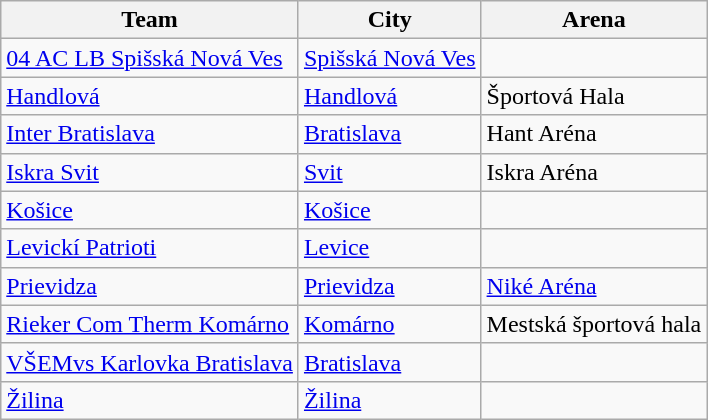<table class="wikitable sortable">
<tr>
<th>Team</th>
<th>City</th>
<th>Arena</th>
</tr>
<tr>
<td><a href='#'>04 AC LB Spišská Nová Ves</a></td>
<td><a href='#'>Spišská Nová Ves</a></td>
<td></td>
</tr>
<tr>
<td><a href='#'>Handlová</a></td>
<td><a href='#'>Handlová</a></td>
<td>Športová Hala</td>
</tr>
<tr>
<td><a href='#'>Inter Bratislava</a></td>
<td><a href='#'>Bratislava</a></td>
<td>Hant Aréna</td>
</tr>
<tr>
<td><a href='#'>Iskra Svit</a></td>
<td><a href='#'>Svit</a></td>
<td>Iskra Aréna</td>
</tr>
<tr>
<td><a href='#'>Košice</a></td>
<td><a href='#'>Košice</a></td>
<td></td>
</tr>
<tr>
<td><a href='#'>Levickí Patrioti</a></td>
<td><a href='#'>Levice</a></td>
<td></td>
</tr>
<tr>
<td><a href='#'>Prievidza</a></td>
<td><a href='#'>Prievidza</a></td>
<td><a href='#'>Niké Aréna</a></td>
</tr>
<tr>
<td><a href='#'>Rieker Com Therm Komárno</a></td>
<td><a href='#'>Komárno</a></td>
<td>Mestská športová hala</td>
</tr>
<tr>
<td><a href='#'>VŠEMvs Karlovka Bratislava</a></td>
<td><a href='#'>Bratislava</a></td>
<td></td>
</tr>
<tr>
<td><a href='#'>Žilina</a></td>
<td><a href='#'>Žilina</a></td>
<td></td>
</tr>
</table>
